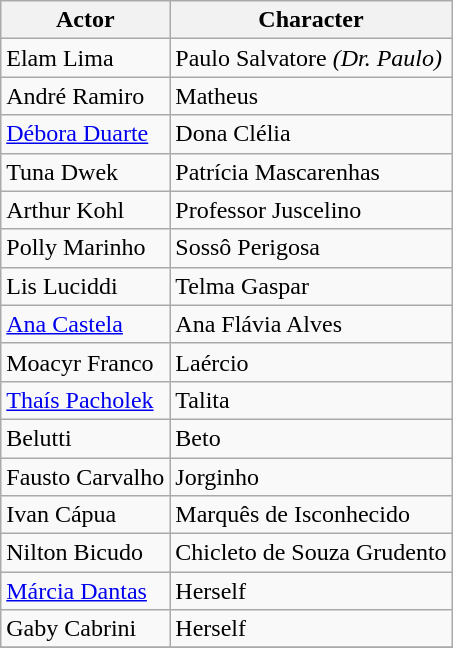<table class="wikitable sortable">
<tr>
<th>Actor</th>
<th>Character</th>
</tr>
<tr>
<td>Elam Lima</td>
<td>Paulo Salvatore <em>(Dr. Paulo)</em></td>
</tr>
<tr>
<td>André Ramiro</td>
<td>Matheus</td>
</tr>
<tr>
<td><a href='#'>Débora Duarte</a></td>
<td>Dona Clélia</td>
</tr>
<tr>
<td>Tuna Dwek</td>
<td>Patrícia Mascarenhas</td>
</tr>
<tr>
<td>Arthur Kohl</td>
<td>Professor Juscelino</td>
</tr>
<tr>
<td>Polly Marinho</td>
<td>Sossô Perigosa</td>
</tr>
<tr>
<td>Lis Luciddi</td>
<td>Telma Gaspar</td>
</tr>
<tr>
<td><a href='#'>Ana Castela</a></td>
<td>Ana Flávia Alves</td>
</tr>
<tr>
<td>Moacyr Franco</td>
<td>Laércio</td>
</tr>
<tr>
<td><a href='#'>Thaís Pacholek</a></td>
<td>Talita</td>
</tr>
<tr>
<td>Belutti</td>
<td>Beto</td>
</tr>
<tr>
<td>Fausto Carvalho</td>
<td>Jorginho</td>
</tr>
<tr>
<td>Ivan Cápua</td>
<td>Marquês de Isconhecido</td>
</tr>
<tr>
<td>Nilton Bicudo</td>
<td>Chicleto de Souza Grudento</td>
</tr>
<tr>
<td><a href='#'>Márcia Dantas</a></td>
<td>Herself</td>
</tr>
<tr>
<td>Gaby Cabrini</td>
<td>Herself</td>
</tr>
<tr>
</tr>
</table>
